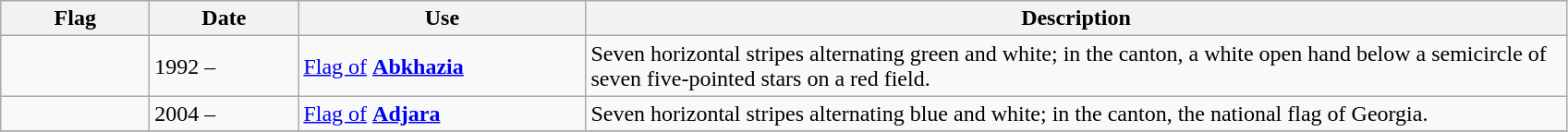<table class="wikitable">
<tr>
<th style="width:100px;">Flag</th>
<th style="width:100px;">Date</th>
<th style="width:200px;">Use</th>
<th style="width:700px;">Description</th>
</tr>
<tr>
<td></td>
<td>1992 –</td>
<td><a href='#'>Flag of</a> <strong><a href='#'>Abkhazia</a></strong></td>
<td>Seven horizontal stripes alternating green and white; in the canton, a white open hand below a semicircle of seven five-pointed stars on a red field.</td>
</tr>
<tr>
<td></td>
<td>2004 –</td>
<td><a href='#'>Flag of</a> <strong><a href='#'>Adjara</a></strong></td>
<td>Seven horizontal stripes alternating blue and white; in the canton, the national flag of Georgia.</td>
</tr>
<tr>
</tr>
</table>
